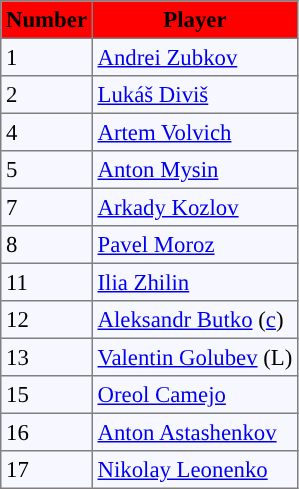<table bgcolor="#f7f8ff" cellpadding="3" cellspacing="0" border="1" style="font-size: 95%; border: gray solid 1px; border-collapse: collapse;">
<tr bgcolor="#ff0000">
<td align=center><strong>Number</strong></td>
<td align=center><strong>Player</strong></td>
</tr>
<tr align="left">
<td>1</td>
<td> <a href='#'>Andrei Zubkov</a></td>
</tr>
<tr align=left>
<td>2</td>
<td> <a href='#'>Lukáš Diviš</a></td>
</tr>
<tr align="left">
<td>4</td>
<td> <a href='#'>Artem Volvich</a></td>
</tr>
<tr align="left">
<td>5</td>
<td> <a href='#'>Anton Mysin</a></td>
</tr>
<tr align="left">
<td>7</td>
<td> <a href='#'>Arkady Kozlov</a></td>
</tr>
<tr align="left">
<td>8</td>
<td> <a href='#'>Pavel Moroz</a></td>
</tr>
<tr align="left">
<td>11</td>
<td> <a href='#'>Ilia Zhilin</a></td>
</tr>
<tr align="left">
<td>12</td>
<td> <a href='#'>Aleksandr Butko</a> (<a href='#'>c</a>)</td>
</tr>
<tr align="left">
<td>13</td>
<td> <a href='#'>Valentin Golubev</a> (L)</td>
</tr>
<tr align="left">
<td>15</td>
<td> <a href='#'>Oreol Camejo</a></td>
</tr>
<tr align="left">
<td>16</td>
<td> <a href='#'>Anton Astashenkov</a></td>
</tr>
<tr align="left">
<td>17</td>
<td> <a href='#'>Nikolay Leonenko</a></td>
</tr>
</table>
